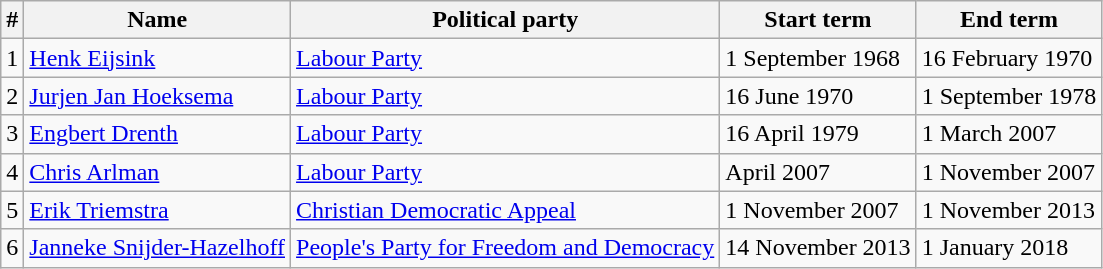<table class="wikitable">
<tr>
<th>#</th>
<th>Name</th>
<th>Political party</th>
<th>Start term</th>
<th>End term</th>
</tr>
<tr>
<td>1</td>
<td><a href='#'>Henk Eijsink</a></td>
<td><a href='#'>Labour Party</a></td>
<td>1 September 1968</td>
<td>16 February 1970</td>
</tr>
<tr>
<td>2</td>
<td><a href='#'>Jurjen Jan Hoeksema</a></td>
<td><a href='#'>Labour Party</a></td>
<td>16 June 1970</td>
<td>1 September 1978</td>
</tr>
<tr>
<td>3</td>
<td><a href='#'>Engbert Drenth</a></td>
<td><a href='#'>Labour Party</a></td>
<td>16 April 1979</td>
<td>1 March 2007</td>
</tr>
<tr>
<td>4</td>
<td><a href='#'>Chris Arlman</a></td>
<td><a href='#'>Labour Party</a></td>
<td>April 2007</td>
<td>1 November 2007</td>
</tr>
<tr>
<td>5</td>
<td><a href='#'>Erik Triemstra</a></td>
<td><a href='#'>Christian Democratic Appeal</a></td>
<td>1 November 2007</td>
<td>1 November 2013</td>
</tr>
<tr>
<td>6</td>
<td><a href='#'>Janneke Snijder-Hazelhoff</a></td>
<td><a href='#'>People's Party for Freedom and Democracy</a></td>
<td>14 November 2013</td>
<td>1 January 2018</td>
</tr>
</table>
